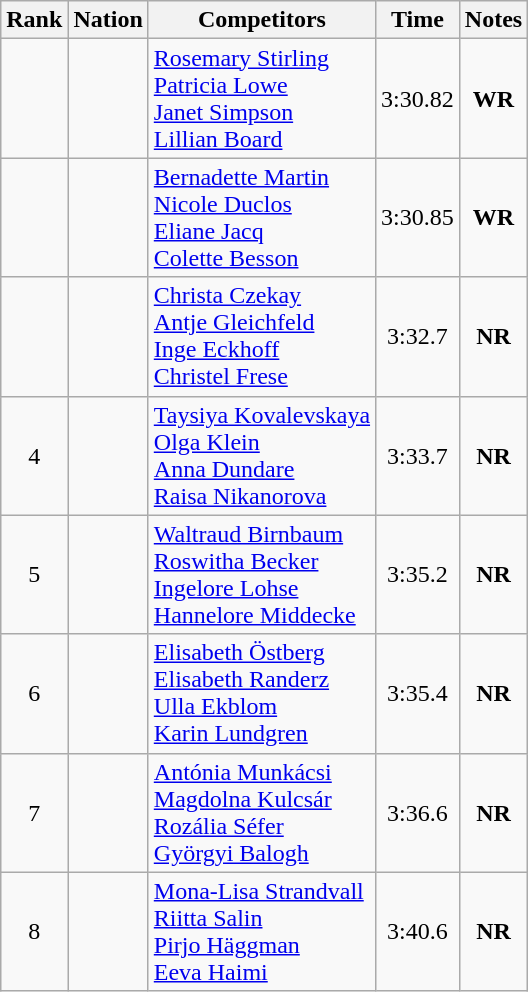<table class="wikitable sortable" style="text-align:center">
<tr>
<th>Rank</th>
<th>Nation</th>
<th>Competitors</th>
<th>Time</th>
<th>Notes</th>
</tr>
<tr>
<td></td>
<td align=left></td>
<td align=left><a href='#'>Rosemary Stirling</a><br><a href='#'>Patricia Lowe</a><br><a href='#'>Janet Simpson</a><br><a href='#'>Lillian Board</a></td>
<td>3:30.82</td>
<td><strong>WR</strong></td>
</tr>
<tr>
<td></td>
<td align=left></td>
<td align=left><a href='#'>Bernadette Martin</a><br><a href='#'>Nicole Duclos</a><br><a href='#'>Eliane Jacq</a><br><a href='#'>Colette Besson</a></td>
<td>3:30.85</td>
<td><strong>WR</strong></td>
</tr>
<tr>
<td></td>
<td align=left></td>
<td align=left><a href='#'>Christa Czekay</a><br><a href='#'>Antje Gleichfeld</a><br><a href='#'>Inge Eckhoff</a><br><a href='#'>Christel Frese</a></td>
<td>3:32.7</td>
<td><strong>NR</strong></td>
</tr>
<tr>
<td>4</td>
<td align=left></td>
<td align=left><a href='#'>Taysiya Kovalevskaya</a><br><a href='#'>Olga Klein</a><br><a href='#'>Anna Dundare</a><br><a href='#'>Raisa Nikanorova</a></td>
<td>3:33.7</td>
<td><strong>NR</strong></td>
</tr>
<tr>
<td>5</td>
<td align=left></td>
<td align=left><a href='#'>Waltraud Birnbaum</a><br><a href='#'>Roswitha Becker</a><br><a href='#'>Ingelore Lohse</a><br><a href='#'>Hannelore Middecke</a></td>
<td>3:35.2</td>
<td><strong>NR</strong></td>
</tr>
<tr>
<td>6</td>
<td align=left></td>
<td align=left><a href='#'>Elisabeth Östberg</a><br><a href='#'>Elisabeth Randerz</a><br><a href='#'>Ulla Ekblom</a><br><a href='#'>Karin Lundgren</a></td>
<td>3:35.4</td>
<td><strong>NR</strong></td>
</tr>
<tr>
<td>7</td>
<td align=left></td>
<td align=left><a href='#'>Antónia Munkácsi</a><br><a href='#'>Magdolna Kulcsár</a><br><a href='#'>Rozália Séfer</a><br><a href='#'>Györgyi Balogh</a></td>
<td>3:36.6</td>
<td><strong>NR</strong></td>
</tr>
<tr>
<td>8</td>
<td align=left></td>
<td align=left><a href='#'>Mona-Lisa Strandvall</a><br><a href='#'>Riitta Salin</a><br><a href='#'>Pirjo Häggman</a><br><a href='#'>Eeva Haimi</a></td>
<td>3:40.6</td>
<td><strong>NR</strong></td>
</tr>
</table>
